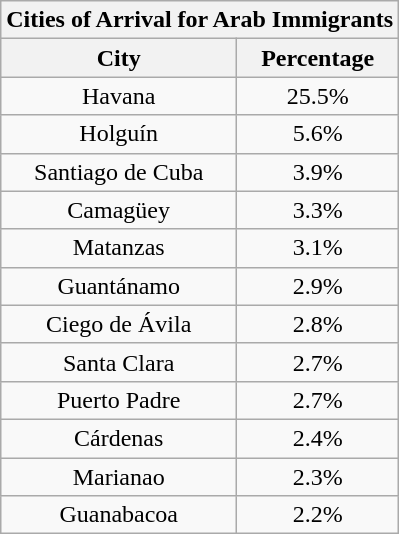<table class="wikitable" style="text-align:center;">
<tr>
<th colspan="5">Cities of Arrival for Arab Immigrants</th>
</tr>
<tr>
<th>City</th>
<th>Percentage</th>
</tr>
<tr>
<td>Havana</td>
<td>25.5%</td>
</tr>
<tr>
<td>Holguín</td>
<td>5.6%</td>
</tr>
<tr>
<td>Santiago de Cuba</td>
<td>3.9%</td>
</tr>
<tr>
<td>Camagüey</td>
<td>3.3%</td>
</tr>
<tr>
<td>Matanzas</td>
<td>3.1%</td>
</tr>
<tr>
<td>Guantánamo</td>
<td>2.9%</td>
</tr>
<tr>
<td>Ciego de Ávila</td>
<td>2.8%</td>
</tr>
<tr>
<td>Santa Clara</td>
<td>2.7%</td>
</tr>
<tr>
<td>Puerto Padre</td>
<td>2.7%</td>
</tr>
<tr>
<td>Cárdenas</td>
<td>2.4%</td>
</tr>
<tr>
<td>Marianao</td>
<td>2.3%</td>
</tr>
<tr>
<td>Guanabacoa</td>
<td>2.2%</td>
</tr>
</table>
